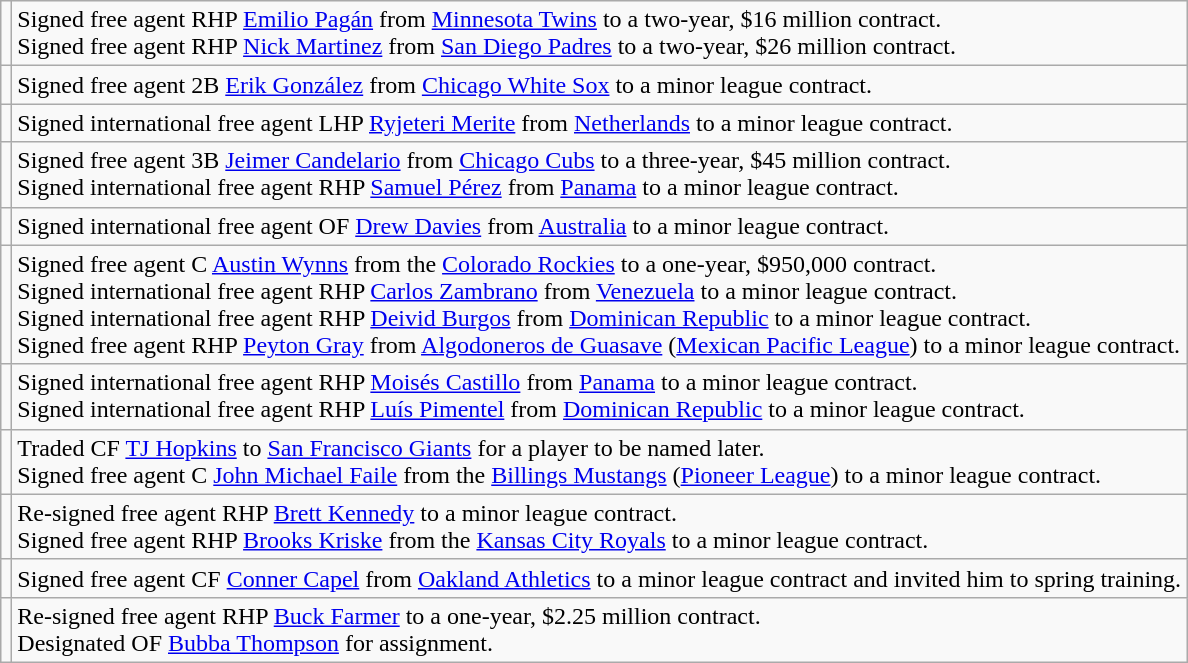<table class="wikitable">
<tr>
<td></td>
<td>Signed free agent RHP <a href='#'>Emilio Pagán</a> from <a href='#'>Minnesota Twins</a> to a two-year, $16 million contract. <br> Signed free agent RHP <a href='#'>Nick Martinez</a> from <a href='#'>San Diego Padres</a> to a two-year, $26 million contract.</td>
</tr>
<tr>
<td></td>
<td>Signed free agent 2B <a href='#'>Erik González</a> from <a href='#'>Chicago White Sox</a> to a minor league contract.</td>
</tr>
<tr>
<td></td>
<td>Signed international free agent LHP <a href='#'>Ryjeteri Merite</a> from <a href='#'>Netherlands</a> to a minor league contract.</td>
</tr>
<tr>
<td></td>
<td>Signed free agent 3B <a href='#'>Jeimer Candelario</a> from <a href='#'>Chicago Cubs</a> to a three-year, $45 million contract. <br> Signed international free agent RHP <a href='#'>Samuel Pérez</a> from <a href='#'>Panama</a> to a minor league contract.</td>
</tr>
<tr>
<td></td>
<td>Signed international free agent OF <a href='#'>Drew Davies</a> from <a href='#'>Australia</a> to a minor league contract.</td>
</tr>
<tr>
<td></td>
<td>Signed free agent C <a href='#'>Austin Wynns</a> from the <a href='#'>Colorado Rockies</a> to a one-year, $950,000 contract. <br> Signed international free agent RHP <a href='#'>Carlos Zambrano</a> from <a href='#'>Venezuela</a> to a minor league contract. <br> Signed international free agent RHP <a href='#'>Deivid Burgos</a> from <a href='#'>Dominican Republic</a> to a minor league contract. <br> Signed free agent RHP <a href='#'>Peyton Gray</a> from <a href='#'>Algodoneros de Guasave</a> (<a href='#'>Mexican Pacific League</a>) to a minor league contract.</td>
</tr>
<tr>
<td></td>
<td>Signed international free agent RHP <a href='#'>Moisés Castillo</a> from <a href='#'>Panama</a> to a minor league contract. <br> Signed international free agent RHP <a href='#'>Luís Pimentel</a> from <a href='#'>Dominican Republic</a> to a minor league contract.</td>
</tr>
<tr>
<td></td>
<td>Traded CF <a href='#'>TJ Hopkins</a> to <a href='#'>San Francisco Giants</a> for a player to be named later. <br> Signed free agent C <a href='#'>John Michael Faile</a> from the <a href='#'>Billings Mustangs</a> (<a href='#'>Pioneer League</a>) to a minor league contract.</td>
</tr>
<tr>
<td></td>
<td>Re-signed free agent RHP <a href='#'>Brett Kennedy</a> to a minor league contract. <br> Signed free agent RHP <a href='#'>Brooks Kriske</a> from the <a href='#'>Kansas City Royals</a> to a minor league contract.</td>
</tr>
<tr>
<td></td>
<td>Signed free agent CF <a href='#'>Conner Capel</a> from <a href='#'>Oakland Athletics</a> to a minor league contract and invited him to spring training.</td>
</tr>
<tr>
<td></td>
<td>Re-signed free agent RHP <a href='#'>Buck Farmer</a> to a one-year, $2.25 million contract. <br> Designated OF <a href='#'>Bubba Thompson</a> for assignment.</td>
</tr>
</table>
